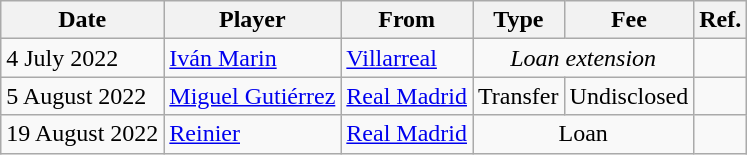<table class="wikitable">
<tr>
<th>Date</th>
<th>Player</th>
<th>From</th>
<th>Type</th>
<th>Fee</th>
<th>Ref.</th>
</tr>
<tr>
<td>4 July 2022</td>
<td> <a href='#'>Iván Marin</a></td>
<td><a href='#'>Villarreal</a></td>
<td colspan=2 align=center><em>Loan extension</em></td>
<td align=center></td>
</tr>
<tr>
<td>5 August 2022</td>
<td> <a href='#'>Miguel Gutiérrez</a></td>
<td><a href='#'>Real Madrid</a></td>
<td align=center>Transfer</td>
<td align=center>Undisclosed</td>
<td align=center></td>
</tr>
<tr>
<td>19 August 2022</td>
<td> <a href='#'>Reinier</a></td>
<td><a href='#'>Real Madrid</a></td>
<td colspan=2 align=center>Loan</td>
<td align=center></td>
</tr>
</table>
